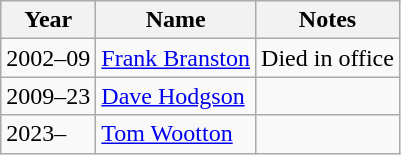<table class="wikitable">
<tr>
<th><strong>Year</strong></th>
<th><strong>Name</strong></th>
<th><strong>Notes</strong></th>
</tr>
<tr>
<td>2002–09</td>
<td><a href='#'>Frank Branston</a></td>
<td>Died in office</td>
</tr>
<tr>
<td>2009–23</td>
<td><a href='#'>Dave Hodgson</a></td>
<td></td>
</tr>
<tr>
<td>2023–</td>
<td><a href='#'>Tom Wootton</a></td>
<td></td>
</tr>
</table>
